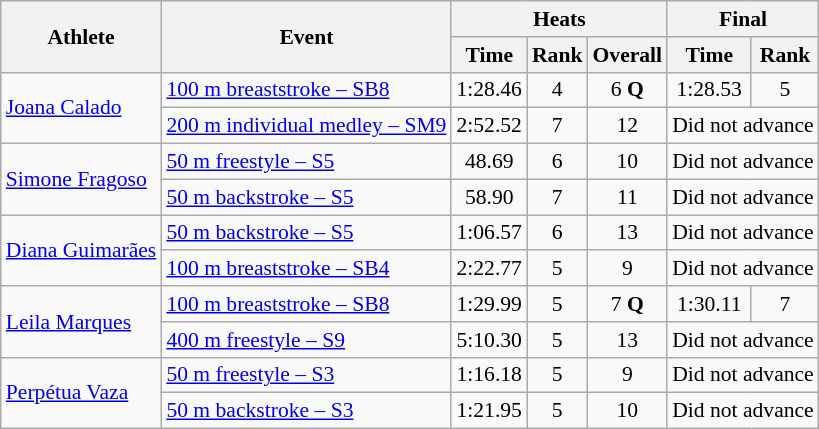<table class="wikitable" style="font-size:90%;">
<tr>
<th rowspan="2">Athlete</th>
<th rowspan="2">Event</th>
<th colspan="3">Heats</th>
<th colspan="2">Final</th>
</tr>
<tr>
<th>Time</th>
<th>Rank</th>
<th>Overall</th>
<th>Time</th>
<th>Rank</th>
</tr>
<tr>
<td rowspan="2"><a href='#'>Joana Calado</a></td>
<td><a href='#'>100 m breaststroke – SB8</a></td>
<td align="center">1:28.46</td>
<td align="center">4</td>
<td align="center">6 <strong>Q</strong></td>
<td align="center">1:28.53</td>
<td align="center">5</td>
</tr>
<tr>
<td><a href='#'>200 m individual medley – SM9</a></td>
<td align="center">2:52.52</td>
<td align="center">7</td>
<td align="center">12</td>
<td colspan="2" align="center">Did not advance</td>
</tr>
<tr>
<td rowspan="2"><a href='#'>Simone Fragoso</a></td>
<td><a href='#'>50 m freestyle – S5</a></td>
<td align="center">48.69</td>
<td align="center">6</td>
<td align="center">10</td>
<td colspan="2" align="center">Did not advance</td>
</tr>
<tr>
<td><a href='#'>50 m backstroke – S5</a></td>
<td align="center">58.90</td>
<td align="center">7</td>
<td align="center">11</td>
<td colspan="2" align="center">Did not advance</td>
</tr>
<tr>
<td rowspan="2"><a href='#'>Diana Guimarães</a></td>
<td><a href='#'>50 m backstroke – S5</a></td>
<td align="center">1:06.57</td>
<td align="center">6</td>
<td align="center">13</td>
<td colspan="2">Did not advance</td>
</tr>
<tr>
<td><a href='#'>100 m breaststroke – SB4</a></td>
<td align="center">2:22.77</td>
<td align="center">5</td>
<td align="center">9</td>
<td colspan="2" align="center">Did not advance</td>
</tr>
<tr>
<td rowspan="2"><a href='#'>Leila Marques</a></td>
<td><a href='#'>100 m breaststroke – SB8</a></td>
<td align="center">1:29.99</td>
<td align="center">5</td>
<td align="center">7 <strong>Q</strong></td>
<td align="center">1:30.11</td>
<td align="center">7</td>
</tr>
<tr>
<td><a href='#'>400 m freestyle – S9</a></td>
<td align="center">5:10.30</td>
<td align="center">5</td>
<td align="center">13</td>
<td colspan="2" align="center">Did not advance</td>
</tr>
<tr>
<td rowspan="2"><a href='#'>Perpétua Vaza</a></td>
<td><a href='#'>50 m freestyle – S3</a></td>
<td align="center">1:16.18</td>
<td align="center">5</td>
<td align="center">9</td>
<td colspan="2" align="center">Did not advance</td>
</tr>
<tr>
<td><a href='#'>50 m backstroke – S3</a></td>
<td align="center">1:21.95</td>
<td align="center">5</td>
<td align="center">10</td>
<td colspan="2" align="center">Did not advance</td>
</tr>
</table>
